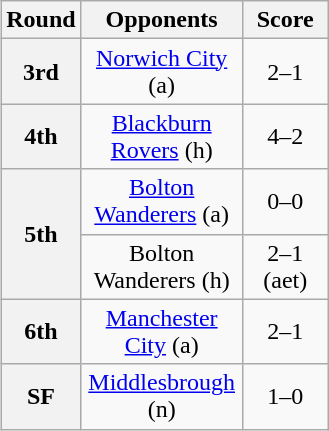<table class="wikitable plainrowheaders" style="text-align:center;margin-left:1em;float:right">
<tr>
<th scope="col" style="width:25px">Round</th>
<th scope="col" style="width:100px">Opponents</th>
<th scope="col" style="width:50px">Score</th>
</tr>
<tr>
<th scope=row style="text-align:center">3rd</th>
<td><a href='#'>Norwich City</a> (a)</td>
<td>2–1</td>
</tr>
<tr>
<th scope=row style="text-align:center">4th</th>
<td><a href='#'>Blackburn Rovers</a> (h)</td>
<td>4–2</td>
</tr>
<tr>
<th scope=row rowspan="2" style="text-align:center">5th</th>
<td><a href='#'>Bolton Wanderers</a> (a)</td>
<td>0–0</td>
</tr>
<tr>
<td>Bolton Wanderers (h)</td>
<td>2–1 (aet)</td>
</tr>
<tr>
<th scope=row style="text-align:center">6th</th>
<td><a href='#'>Manchester City</a> (a)</td>
<td>2–1</td>
</tr>
<tr>
<th scope=row style="text-align:center">SF</th>
<td><a href='#'>Middlesbrough</a> (n)</td>
<td>1–0</td>
</tr>
</table>
